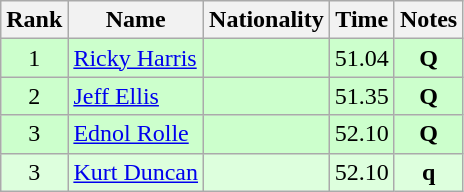<table class="wikitable sortable" style="text-align:center">
<tr>
<th>Rank</th>
<th>Name</th>
<th>Nationality</th>
<th>Time</th>
<th>Notes</th>
</tr>
<tr bgcolor=ccffcc>
<td align=center>1</td>
<td align=left><a href='#'>Ricky Harris</a></td>
<td align=left></td>
<td>51.04</td>
<td><strong>Q</strong></td>
</tr>
<tr bgcolor=ccffcc>
<td align=center>2</td>
<td align=left><a href='#'>Jeff Ellis</a></td>
<td align=left></td>
<td>51.35</td>
<td><strong>Q</strong></td>
</tr>
<tr bgcolor=ccffcc>
<td align=center>3</td>
<td align=left><a href='#'>Ednol Rolle</a></td>
<td align=left></td>
<td>52.10</td>
<td><strong>Q</strong></td>
</tr>
<tr bgcolor=ddffdd>
<td align=center>3</td>
<td align=left><a href='#'>Kurt Duncan</a></td>
<td align=left></td>
<td>52.10</td>
<td><strong>q</strong></td>
</tr>
</table>
